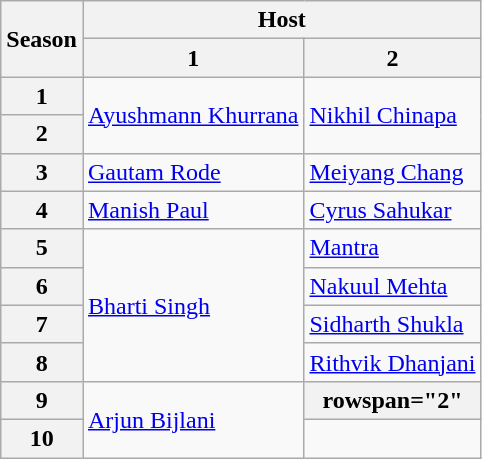<table class="wikitable">
<tr>
<th rowspan="2">Season</th>
<th colspan="2">Host</th>
</tr>
<tr>
<th>1</th>
<th>2</th>
</tr>
<tr>
<th><strong>1</strong></th>
<td rowspan="2"><a href='#'>Ayushmann Khurrana</a></td>
<td rowspan="2"><a href='#'>Nikhil Chinapa</a></td>
</tr>
<tr>
<th><strong>2</strong></th>
</tr>
<tr>
<th><strong>3</strong></th>
<td><a href='#'>Gautam Rode</a></td>
<td><a href='#'>Meiyang Chang</a></td>
</tr>
<tr>
<th><strong>4</strong></th>
<td><a href='#'>Manish Paul</a></td>
<td><a href='#'>Cyrus Sahukar</a></td>
</tr>
<tr>
<th><strong>5</strong></th>
<td rowspan="4"><a href='#'>Bharti Singh</a></td>
<td><a href='#'>Mantra</a></td>
</tr>
<tr>
<th><strong>6</strong></th>
<td><a href='#'>Nakuul Mehta</a></td>
</tr>
<tr>
<th><strong>7</strong></th>
<td><a href='#'>Sidharth Shukla</a></td>
</tr>
<tr>
<th><strong>8</strong></th>
<td><a href='#'>Rithvik Dhanjani</a></td>
</tr>
<tr>
<th><strong>9</strong></th>
<td rowspan="2"><a href='#'>Arjun Bijlani</a></td>
<th>rowspan="2" </th>
</tr>
<tr>
<th><strong>10</strong></th>
</tr>
</table>
